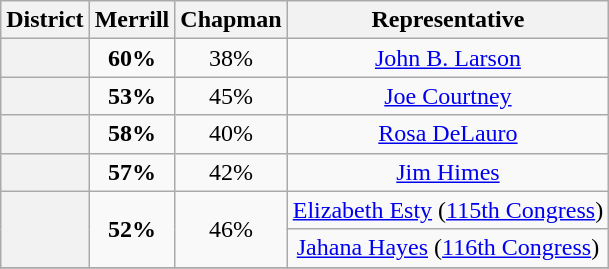<table class="wikitable">
<tr>
<th>District</th>
<th>Merrill</th>
<th>Chapman</th>
<th>Representative</th>
</tr>
<tr align=center>
<th></th>
<td><strong>60%</strong></td>
<td>38%</td>
<td><a href='#'>John B. Larson</a></td>
</tr>
<tr align=center>
<th></th>
<td><strong>53%</strong></td>
<td>45%</td>
<td><a href='#'>Joe Courtney</a></td>
</tr>
<tr align=center>
<th></th>
<td><strong>58%</strong></td>
<td>40%</td>
<td><a href='#'>Rosa DeLauro</a></td>
</tr>
<tr align=center>
<th></th>
<td><strong>57%</strong></td>
<td>42%</td>
<td><a href='#'>Jim Himes</a></td>
</tr>
<tr align=center>
<th rowspan=2 ></th>
<td rowspan=2><strong>52%</strong></td>
<td rowspan=2>46%</td>
<td><a href='#'>Elizabeth Esty</a> (<a href='#'>115th Congress</a>)</td>
</tr>
<tr align=center>
<td><a href='#'>Jahana Hayes</a> (<a href='#'>116th Congress</a>)</td>
</tr>
<tr align=center>
</tr>
</table>
